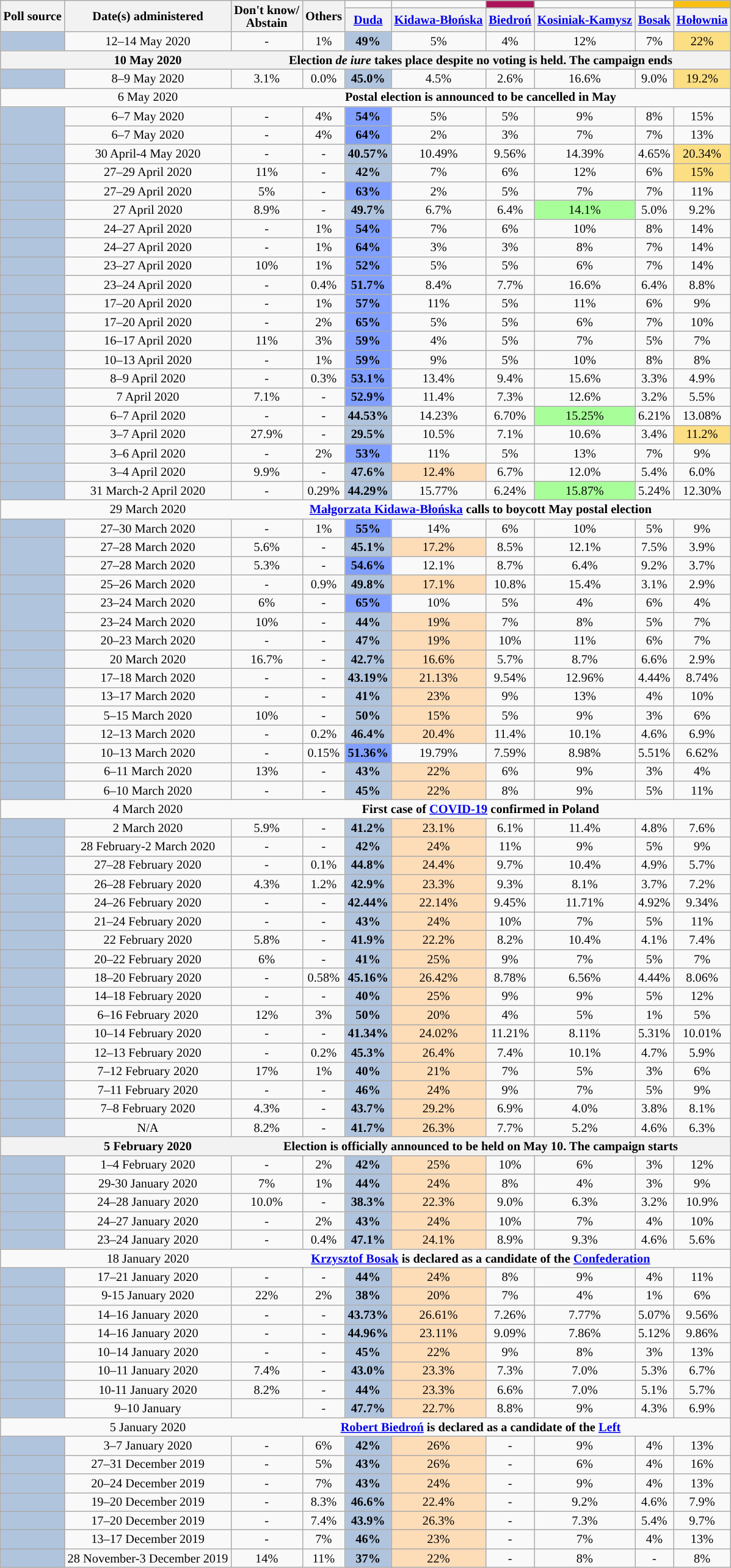<table class="wikitable" style="text-align:center; font-size:85%; line-height:14px;">
<tr>
<th rowspan="2">Poll source</th>
<th rowspan="2">Date(s) administered</th>
<th rowspan="2">Don't know/<br>Abstain</th>
<th rowspan="2">Others</th>
<td style="background:"></td>
<td style="background:"></td>
<td style="background:#ac145a;"></td>
<td style="background:"></td>
<td style="background:"></td>
<td style="background:#F9C013;"></td>
</tr>
<tr>
<th><a href='#'>Duda</a><br></th>
<th><a href='#'>Kidawa-Błońska</a><br></th>
<th><a href='#'>Biedroń</a><br></th>
<th><a href='#'>Kosiniak-Kamysz</a><br></th>
<th><a href='#'>Bosak</a><br></th>
<th><a href='#'>Hołownia</a><br></th>
</tr>
<tr>
<td style="background:lightsteelblue;"></td>
<td>12–14 May 2020</td>
<td>-</td>
<td>1%</td>
<td style="background:lightsteelblue;"><strong>49%</strong></td>
<td>5%</td>
<td>4%</td>
<td>12%</td>
<td>7%</td>
<td style="background:#fcde83;">22%</td>
</tr>
<tr>
<th style="border-right-style:hidden;"></th>
<th style="border-right-style:hidden;" data-sort-value="2020-02-05">10 May 2020</th>
<th colspan="8"><strong>Election <em>de iure</em> takes place despite no voting is held. The campaign ends</strong></th>
</tr>
<tr>
<td style="background:lightsteelblue;"></td>
<td>8–9 May 2020</td>
<td>3.1%</td>
<td>0.0%</td>
<td style="background:lightsteelblue;"><strong>45.0%</strong></td>
<td>4.5%</td>
<td>2.6%</td>
<td>16.6%</td>
<td>9.0%</td>
<td style="background:#fcde83;">19.2%</td>
</tr>
<tr>
<td style="border-right-style:hidden;"></td>
<td style="border-right-style:hidden;" data-sort-value="2020-05-06">6 May 2020</td>
<td colspan="8"><strong>Postal election is announced to be cancelled in May</strong></td>
</tr>
<tr>
<td rowspan=2 style="background:lightsteelblue;"></td>
<td>6–7 May 2020</td>
<td>-</td>
<td>4%</td>
<td style="background:#809fff;"><strong>54%</strong></td>
<td>5%</td>
<td>5%</td>
<td>9%</td>
<td>8%</td>
<td>15%</td>
</tr>
<tr>
<td>6–7 May 2020</td>
<td>-</td>
<td>4%</td>
<td style="background:#809fff;"><strong>64%</strong></td>
<td>2%</td>
<td>3%</td>
<td>7%</td>
<td>7%</td>
<td>13%</td>
</tr>
<tr>
<td style="background:lightsteelblue;"></td>
<td>30 April-4 May 2020</td>
<td>-</td>
<td>-</td>
<td style="background:lightsteelblue;"><strong>40.57%</strong></td>
<td>10.49%</td>
<td>9.56%</td>
<td>14.39%</td>
<td>4.65%</td>
<td style="background:#fcde83;">20.34%</td>
</tr>
<tr>
<td style="background:lightsteelblue;"></td>
<td>27–29 April 2020</td>
<td>11%</td>
<td>-</td>
<td style="background:lightsteelblue;"><strong>42%</strong></td>
<td>7%</td>
<td>6%</td>
<td>12%</td>
<td>6%</td>
<td style="background:#fcde83;">15%</td>
</tr>
<tr>
<td style="background:lightsteelblue;"></td>
<td>27–29 April 2020</td>
<td>5%</td>
<td>-</td>
<td style="background:#809fff;"><strong>63%</strong></td>
<td>2%</td>
<td>5%</td>
<td>7%</td>
<td>7%</td>
<td>11%</td>
</tr>
<tr>
<td style="background:lightsteelblue;"></td>
<td>27 April 2020</td>
<td>8.9%</td>
<td>-</td>
<td style="background:lightsteelblue;"><strong>49.7%</strong></td>
<td>6.7%</td>
<td>6.4%</td>
<td style="background:#a8ff99;">14.1%</td>
<td>5.0%</td>
<td>9.2%</td>
</tr>
<tr>
<td style="background:lightsteelblue;"></td>
<td>24–27 April 2020</td>
<td>-</td>
<td>1%</td>
<td style="background:#809fff;"><strong>54%</strong></td>
<td>7%</td>
<td>6%</td>
<td>10%</td>
<td>8%</td>
<td>14%</td>
</tr>
<tr>
<td style="background:lightsteelblue;"></td>
<td>24–27 April 2020</td>
<td>-</td>
<td>1%</td>
<td style="background:#809fff;"><strong>64%</strong></td>
<td>3%</td>
<td>3%</td>
<td>8%</td>
<td>7%</td>
<td>14%</td>
</tr>
<tr>
<td style="background:lightsteelblue;"></td>
<td>23–27 April 2020</td>
<td>10%</td>
<td>1%</td>
<td style="background:#809fff;"><strong>52%</strong></td>
<td>5%</td>
<td>5%</td>
<td>6%</td>
<td>7%</td>
<td>14%</td>
</tr>
<tr>
<td style="background:lightsteelblue;"></td>
<td>23–24 April 2020</td>
<td>-</td>
<td>0.4%</td>
<td style="background:#809fff;"><strong>51.7%</strong></td>
<td>8.4%</td>
<td>7.7%</td>
<td>16.6%</td>
<td>6.4%</td>
<td>8.8%</td>
</tr>
<tr>
<td style="background:lightsteelblue;"></td>
<td>17–20 April 2020</td>
<td>-</td>
<td>1%</td>
<td style="background:#809fff;"><strong>57%</strong></td>
<td>11%</td>
<td>5%</td>
<td>11%</td>
<td>6%</td>
<td>9%</td>
</tr>
<tr>
<td style="background:lightsteelblue;"></td>
<td>17–20 April 2020</td>
<td>-</td>
<td>2%</td>
<td style="background:#809fff;"><strong>65%</strong></td>
<td>5%</td>
<td>5%</td>
<td>6%</td>
<td>7%</td>
<td>10%</td>
</tr>
<tr>
<td style="background:lightsteelblue;"></td>
<td>16–17 April 2020</td>
<td>11%</td>
<td>3%</td>
<td style="background:#809fff;"><strong>59%</strong></td>
<td>4%</td>
<td>5%</td>
<td>7%</td>
<td>5%</td>
<td>7%</td>
</tr>
<tr>
<td style="background:lightsteelblue;"></td>
<td>10–13 April 2020</td>
<td>-</td>
<td>1%</td>
<td style="background:#809fff;"><strong>59%</strong></td>
<td>9%</td>
<td>5%</td>
<td>10%</td>
<td>8%</td>
<td>8%</td>
</tr>
<tr>
<td style="background:lightsteelblue;"></td>
<td>8–9 April 2020</td>
<td>-</td>
<td>0.3%</td>
<td style="background:#809fff;"><strong>53.1%</strong></td>
<td>13.4%</td>
<td>9.4%</td>
<td>15.6%</td>
<td>3.3%</td>
<td>4.9%</td>
</tr>
<tr>
<td style="background:lightsteelblue;"></td>
<td>7 April 2020</td>
<td>7.1%</td>
<td>-</td>
<td style="background:#809fff;"><strong>52.9%</strong></td>
<td>11.4%</td>
<td>7.3%</td>
<td>12.6%</td>
<td>3.2%</td>
<td>5.5%</td>
</tr>
<tr>
<td style="background:lightsteelblue;"></td>
<td>6–7 April 2020</td>
<td>-</td>
<td>-</td>
<td style="background:lightsteelblue;"><strong>44.53%</strong></td>
<td>14.23%</td>
<td>6.70%</td>
<td style="background:#a8ff99;">15.25%</td>
<td>6.21%</td>
<td>13.08%</td>
</tr>
<tr>
<td style="background:lightsteelblue;"></td>
<td>3–7 April 2020</td>
<td>27.9%</td>
<td>-</td>
<td style="background:lightsteelblue;"><strong>29.5%</strong></td>
<td>10.5%</td>
<td>7.1%</td>
<td>10.6%</td>
<td>3.4%</td>
<td style="background:#fcde83;">11.2%</td>
</tr>
<tr>
<td style="background:lightsteelblue;"></td>
<td>3–6 April 2020</td>
<td>-</td>
<td>2%</td>
<td style="background:#809fff;"><strong>53%</strong></td>
<td>11%</td>
<td>5%</td>
<td>13%</td>
<td>7%</td>
<td>9%</td>
</tr>
<tr>
<td style="background:lightsteelblue;"></td>
<td>3–4 April 2020</td>
<td>9.9%</td>
<td>-</td>
<td style="background:lightsteelblue;"><strong>47.6%</strong></td>
<td style="background:#FDDCB8;">12.4%</td>
<td>6.7%</td>
<td>12.0%</td>
<td>5.4%</td>
<td>6.0%</td>
</tr>
<tr>
<td style="background:lightsteelblue;"></td>
<td>31 March-2 April 2020</td>
<td>-</td>
<td>0.29%</td>
<td style="background:lightsteelblue;"><strong>44.29%</strong></td>
<td>15.77%</td>
<td>6.24%</td>
<td style="background:#a8ff99;">15.87%</td>
<td>5.24%</td>
<td>12.30%</td>
</tr>
<tr>
<td style="border-right-style:hidden;"></td>
<td style="border-right-style:hidden;" data-sort-value="2020-03-29">29 March 2020</td>
<td colspan="8"><strong><a href='#'>Małgorzata Kidawa-Błońska</a> calls to boycott May postal election</strong></td>
</tr>
<tr>
<td style="background:lightsteelblue;"></td>
<td>27–30 March 2020</td>
<td>-</td>
<td>1%</td>
<td style="background:#809fff;"><strong>55%</strong></td>
<td>14%</td>
<td>6%</td>
<td>10%</td>
<td>5%</td>
<td>9%</td>
</tr>
<tr>
<td rowspan="2" style="background:lightsteelblue;"></td>
<td>27–28 March 2020</td>
<td>5.6%</td>
<td>-</td>
<td style="background:lightsteelblue;"><strong>45.1%</strong></td>
<td style="background:#FDDCB8;">17.2%</td>
<td>8.5%</td>
<td>12.1%</td>
<td>7.5%</td>
<td>3.9%</td>
</tr>
<tr>
<td>27–28 March 2020</td>
<td>5.3%</td>
<td>-</td>
<td style="background:#809fff;"><strong>54.6%</strong></td>
<td>12.1%</td>
<td>8.7%</td>
<td>6.4%</td>
<td>9.2%</td>
<td>3.7%</td>
</tr>
<tr>
<td style="background:lightsteelblue;"></td>
<td>25–26 March 2020</td>
<td>-</td>
<td>0.9%</td>
<td style="background:lightsteelblue;"><strong>49.8%</strong></td>
<td style="background:#FDDCB8;">17.1%</td>
<td>10.8%</td>
<td>15.4%</td>
<td>3.1%</td>
<td>2.9%</td>
</tr>
<tr>
<td rowspan="2" style="background:lightsteelblue;"></td>
<td>23–24 March 2020</td>
<td>6%</td>
<td>-</td>
<td style="background:#809fff;"><strong>65%</strong></td>
<td>10%</td>
<td>5%</td>
<td>4%</td>
<td>6%</td>
<td>4%</td>
</tr>
<tr>
<td>23–24 March 2020</td>
<td>10%</td>
<td>-</td>
<td style="background:lightsteelblue;"><strong>44%</strong></td>
<td style="background:#FDDCB8;">19%</td>
<td>7%</td>
<td>8%</td>
<td>5%</td>
<td>7%</td>
</tr>
<tr>
<td style="background:lightsteelblue;"></td>
<td>20–23 March 2020</td>
<td>-</td>
<td>-</td>
<td style="background:lightsteelblue;"><strong>47%</strong></td>
<td style="background:#FDDCB8;">19%</td>
<td>10%</td>
<td>11%</td>
<td>6%</td>
<td>7%</td>
</tr>
<tr>
<td style="background:lightsteelblue;"></td>
<td>20 March 2020</td>
<td>16.7%</td>
<td>-</td>
<td style="background:lightsteelblue;"><strong>42.7%</strong></td>
<td style="background:#FDDCB8;">16.6%</td>
<td>5.7%</td>
<td>8.7%</td>
<td>6.6%</td>
<td>2.9%</td>
</tr>
<tr>
<td style="background:lightsteelblue;"></td>
<td>17–18 March 2020</td>
<td>-</td>
<td>-</td>
<td style="background:lightsteelblue;"><strong>43.19%</strong></td>
<td style="background:#FDDCB8;">21.13%</td>
<td>9.54%</td>
<td>12.96%</td>
<td>4.44%</td>
<td>8.74%</td>
</tr>
<tr>
<td style="background:lightsteelblue;"></td>
<td>13–17 March 2020</td>
<td>-</td>
<td>-</td>
<td style="background:lightsteelblue;"><strong>41%</strong></td>
<td style="background:#FDDCB8;">23%</td>
<td>9%</td>
<td>13%</td>
<td>4%</td>
<td>10%</td>
</tr>
<tr>
<td style="background:lightsteelblue;"></td>
<td>5–15 March 2020</td>
<td>10%</td>
<td>-</td>
<td style="background:lightsteelblue;"><strong>50%</strong></td>
<td style="background:#FDDCB8;">15%</td>
<td>5%</td>
<td>9%</td>
<td>3%</td>
<td>6%</td>
</tr>
<tr>
<td style="background:lightsteelblue;"></td>
<td>12–13 March 2020</td>
<td>-</td>
<td>0.2%</td>
<td style="background:lightsteelblue;"><strong>46.4%</strong></td>
<td style="background:#FDDCB8;">20.4%</td>
<td>11.4%</td>
<td>10.1%</td>
<td>4.6%</td>
<td>6.9%</td>
</tr>
<tr>
<td style="background:lightsteelblue;"></td>
<td>10–13 March 2020</td>
<td>-</td>
<td>0.15%</td>
<td style="background:#809fff;"><strong>51.36%</strong></td>
<td>19.79%</td>
<td>7.59%</td>
<td>8.98%</td>
<td>5.51%</td>
<td>6.62%</td>
</tr>
<tr>
<td style="background:lightsteelblue;"></td>
<td>6–11 March 2020</td>
<td>13%</td>
<td>-</td>
<td style="background:lightsteelblue;"><strong>43%</strong></td>
<td style="background:#FDDCB8;">22%</td>
<td>6%</td>
<td>9%</td>
<td>3%</td>
<td>4%</td>
</tr>
<tr>
<td style="background:lightsteelblue;"></td>
<td>6–10 March 2020</td>
<td>-</td>
<td>-</td>
<td style="background:lightsteelblue;"><strong>45%</strong></td>
<td style="background:#FDDCB8;">22%</td>
<td>8%</td>
<td>9%</td>
<td>5%</td>
<td>11%</td>
</tr>
<tr>
<td style="border-right-style:hidden;"></td>
<td style="border-right-style:hidden;" data-sort-value="2020-03-04">4 March 2020</td>
<td colspan="8"><strong>First case of <a href='#'>COVID-19</a> confirmed in Poland</strong></td>
</tr>
<tr>
<td style="background:lightsteelblue;"></td>
<td>2 March 2020</td>
<td>5.9%</td>
<td>-</td>
<td style="background:lightsteelblue;"><strong>41.2%</strong></td>
<td style="background:#FDDCB8;">23.1%</td>
<td>6.1%</td>
<td>11.4%</td>
<td>4.8%</td>
<td>7.6%</td>
</tr>
<tr>
<td style="background:lightsteelblue;"></td>
<td>28 February-2 March 2020</td>
<td>-</td>
<td>-</td>
<td style="background:lightsteelblue;"><strong>42%</strong></td>
<td style="background:#FDDCB8;">24%</td>
<td>11%</td>
<td>9%</td>
<td>5%</td>
<td>9%</td>
</tr>
<tr>
<td style="background:lightsteelblue;"></td>
<td>27–28 February 2020</td>
<td>-</td>
<td>0.1%</td>
<td style="background:lightsteelblue;"><strong>44.8%</strong></td>
<td style="background:#FDDCB8;">24.4%</td>
<td>9.7%</td>
<td>10.4%</td>
<td>4.9%</td>
<td>5.7%</td>
</tr>
<tr>
<td style="background:lightsteelblue;"></td>
<td>26–28 February 2020</td>
<td>4.3%</td>
<td>1.2%</td>
<td style="background:lightsteelblue;"><strong>42.9%</strong></td>
<td style="background:#FDDCB8;">23.3%</td>
<td>9.3%</td>
<td>8.1%</td>
<td>3.7%</td>
<td>7.2%</td>
</tr>
<tr>
<td style="background:lightsteelblue;"></td>
<td>24–26 February 2020</td>
<td>-</td>
<td>-</td>
<td style="background:lightsteelblue;"><strong>42.44%</strong></td>
<td style="background:#FDDCB8;">22.14%</td>
<td>9.45%</td>
<td>11.71%</td>
<td>4.92%</td>
<td>9.34%</td>
</tr>
<tr>
<td style="background:lightsteelblue;"></td>
<td>21–24 February 2020</td>
<td>-</td>
<td>-</td>
<td style="background:lightsteelblue;"><strong>43%</strong></td>
<td style="background:#FDDCB8;">24%</td>
<td>10%</td>
<td>7%</td>
<td>5%</td>
<td>11%</td>
</tr>
<tr>
<td style="background:lightsteelblue;"></td>
<td>22 February 2020</td>
<td>5.8%</td>
<td>-</td>
<td style="background:lightsteelblue;"><strong>41.9%</strong></td>
<td style="background:#FDDCB8;">22.2%</td>
<td>8.2%</td>
<td>10.4%</td>
<td>4.1%</td>
<td>7.4%</td>
</tr>
<tr>
<td style="background:lightsteelblue;"></td>
<td>20–22 February 2020</td>
<td>6%</td>
<td>-</td>
<td style="background:lightsteelblue;"><strong>41%</strong></td>
<td style="background:#FDDCB8;">25%</td>
<td>9%</td>
<td>7%</td>
<td>5%</td>
<td>7%</td>
</tr>
<tr>
<td style="background:lightsteelblue;"></td>
<td>18–20 February 2020</td>
<td>-</td>
<td>0.58%</td>
<td style="background:lightsteelblue;"><strong>45.16%</strong></td>
<td style="background:#FDDCB8;">26.42%</td>
<td>8.78%</td>
<td>6.56%</td>
<td>4.44%</td>
<td>8.06%</td>
</tr>
<tr>
<td style="background:lightsteelblue;"></td>
<td>14–18 February 2020</td>
<td>-</td>
<td>-</td>
<td style="background:lightsteelblue;"><strong>40%</strong></td>
<td style="background:#FDDCB8;">25%</td>
<td>9%</td>
<td>9%</td>
<td>5%</td>
<td>12%</td>
</tr>
<tr>
<td style="background:lightsteelblue;"></td>
<td>6–16 February 2020</td>
<td>12%</td>
<td>3%</td>
<td style="background:lightsteelblue;"><strong>50%</strong></td>
<td style="background:#FDDCB8;">20%</td>
<td>4%</td>
<td>5%</td>
<td>1%</td>
<td>5%</td>
</tr>
<tr>
<td style="background:lightsteelblue;"></td>
<td>10–14 February 2020</td>
<td>-</td>
<td>-</td>
<td style="background:lightsteelblue;"><strong>41.34%</strong></td>
<td style="background:#FDDCB8;">24.02%</td>
<td>11.21%</td>
<td>8.11%</td>
<td>5.31%</td>
<td>10.01%</td>
</tr>
<tr>
<td style="background:lightsteelblue;"></td>
<td>12–13 February 2020</td>
<td>-</td>
<td>0.2%</td>
<td style="background:lightsteelblue;"><strong>45.3%</strong></td>
<td style="background:#FDDCB8;">26.4%</td>
<td>7.4%</td>
<td>10.1%</td>
<td>4.7%</td>
<td>5.9%</td>
</tr>
<tr>
<td style="background:lightsteelblue;"></td>
<td>7–12 February 2020</td>
<td>17%</td>
<td>1%</td>
<td style="background:lightsteelblue;"><strong>40%</strong></td>
<td style="background:#FDDCB8;">21%</td>
<td>7%</td>
<td>5%</td>
<td>3%</td>
<td>6%</td>
</tr>
<tr>
<td style="background:lightsteelblue;"></td>
<td>7–11 February 2020</td>
<td>-</td>
<td>-</td>
<td style="background:lightsteelblue;"><strong>46%</strong></td>
<td style="background:#FDDCB8;">24%</td>
<td>9%</td>
<td>7%</td>
<td>5%</td>
<td>9%</td>
</tr>
<tr>
<td style="background:lightsteelblue;"></td>
<td>7–8 February 2020</td>
<td>4.3%</td>
<td>-</td>
<td style="background:lightsteelblue;"><strong>43.7%</strong></td>
<td style="background:#FDDCB8;">29.2%</td>
<td>6.9%</td>
<td>4.0%</td>
<td>3.8%</td>
<td>8.1%</td>
</tr>
<tr>
<td style="background:lightsteelblue;"></td>
<td>N/A</td>
<td>8.2%</td>
<td>-</td>
<td style="background:lightsteelblue;"><strong>41.7%</strong></td>
<td style="background:#FDDCB8;">26.3%</td>
<td>7.7%</td>
<td>5.2%</td>
<td>4.6%</td>
<td>6.3%</td>
</tr>
<tr>
<th style="border-right-style:hidden;"></th>
<th style="border-right-style:hidden;" data-sort-value="2020-02-05">5 February 2020</th>
<th colspan="8"><strong>Election is officially announced to be held on May 10. The campaign starts</strong></th>
</tr>
<tr>
<td style="background:lightsteelblue;"></td>
<td>1–4 February 2020</td>
<td>-</td>
<td>2%</td>
<td style="background:lightsteelblue;"><strong>42%</strong></td>
<td style="background:#FDDCB8;">25%</td>
<td>10%</td>
<td>6%</td>
<td>3%</td>
<td>12%</td>
</tr>
<tr>
<td style="background:lightsteelblue;"></td>
<td>29-30 January 2020</td>
<td>7%</td>
<td>1%</td>
<td style="background:lightsteelblue;"><strong>44%</strong></td>
<td style="background:#FDDCB8;">24%</td>
<td>8%</td>
<td>4%</td>
<td>3%</td>
<td>9%</td>
</tr>
<tr>
<td style="background:lightsteelblue;"></td>
<td>24–28 January 2020</td>
<td>10.0%</td>
<td>-</td>
<td style="background:lightsteelblue;"><strong>38.3%</strong></td>
<td style="background:#FDDCB8;">22.3%</td>
<td>9.0%</td>
<td>6.3%</td>
<td>3.2%</td>
<td>10.9%</td>
</tr>
<tr>
<td style="background:lightsteelblue;"></td>
<td>24–27 January 2020</td>
<td>-</td>
<td>2%</td>
<td style="background:lightsteelblue;"><strong>43%</strong></td>
<td style="background:#FDDCB8;">24%</td>
<td>10%</td>
<td>7%</td>
<td>4%</td>
<td>10%</td>
</tr>
<tr>
<td style="background:lightsteelblue;"></td>
<td>23–24 January 2020</td>
<td>-</td>
<td>0.4%</td>
<td style="background:lightsteelblue;"><strong>47.1%</strong></td>
<td style="background:#FDDCB8;">24.1%</td>
<td>8.9%</td>
<td>9.3%</td>
<td>4.6%</td>
<td>5.6%</td>
</tr>
<tr>
<td style="border-right-style:hidden;"></td>
<td style="border-right-style:hidden;" data-sort-value="2020-01-18">18 January 2020</td>
<td colspan="8"><strong><a href='#'>Krzysztof Bosak</a> is declared as a candidate of the <a href='#'>Confederation</a></strong></td>
</tr>
<tr>
<td style="background:lightsteelblue;"></td>
<td>17–21 January 2020</td>
<td>-</td>
<td>-</td>
<td style="background:lightsteelblue;"><strong>44%</strong></td>
<td style="background:#FDDCB8;">24%</td>
<td>8%</td>
<td>9%</td>
<td>4%</td>
<td>11%</td>
</tr>
<tr>
<td style="background:lightsteelblue;"></td>
<td>9-15 January 2020</td>
<td>22%</td>
<td>2%</td>
<td style="background:lightsteelblue;"><strong>38%</strong></td>
<td style="background:#FDDCB8;">20%</td>
<td>7%</td>
<td>4%</td>
<td>1%</td>
<td>6%</td>
</tr>
<tr>
<td style="background:lightsteelblue;"></td>
<td>14–16 January 2020</td>
<td>-</td>
<td>-</td>
<td style="background:lightsteelblue;"><strong>43.73%</strong></td>
<td style="background:#FDDCB8;">26.61%</td>
<td>7.26%</td>
<td>7.77%</td>
<td>5.07%</td>
<td>9.56%</td>
</tr>
<tr>
<td style="background:lightsteelblue;"></td>
<td>14–16 January 2020</td>
<td>-</td>
<td>-</td>
<td style="background:lightsteelblue;"><strong>44.96%</strong></td>
<td style="background:#FDDCB8;">23.11%</td>
<td>9.09%</td>
<td>7.86%</td>
<td>5.12%</td>
<td>9.86%</td>
</tr>
<tr>
<td style="background:lightsteelblue;"></td>
<td>10–14 January 2020</td>
<td>-</td>
<td>-</td>
<td style="background:lightsteelblue;"><strong>45%</strong></td>
<td style="background:#FDDCB8;">22%</td>
<td>9%</td>
<td>8%</td>
<td>3%</td>
<td>13%</td>
</tr>
<tr>
<td style="background:lightsteelblue;"></td>
<td>10–11 January 2020</td>
<td>7.4%</td>
<td>-</td>
<td style="background:lightsteelblue;"><strong>43.0%</strong></td>
<td style="background:#FDDCB8;">23.3%</td>
<td>7.3%</td>
<td>7.0%</td>
<td>5.3%</td>
<td>6.7%</td>
</tr>
<tr>
<td style="background:lightsteelblue;"></td>
<td>10-11 January 2020</td>
<td>8.2%</td>
<td>-</td>
<td style="background:lightsteelblue;"><strong>44%</strong></td>
<td style="background:#FDDCB8;">23.3%</td>
<td>6.6%</td>
<td>7.0%</td>
<td>5.1%</td>
<td>5.7%</td>
</tr>
<tr>
<td style="background:lightsteelblue;"></td>
<td>9–10 January</td>
<td></td>
<td>-</td>
<td style="background:lightsteelblue;"><strong>47.7%</strong></td>
<td style="background:#FDDCB8;">22.7%</td>
<td>8.8%</td>
<td>9%</td>
<td>4.3%</td>
<td>6.9%</td>
</tr>
<tr>
<td style="border-right-style:hidden;"></td>
<td style="border-right-style:hidden;" data-sort-value="2020-01-05">5 January 2020</td>
<td colspan="8"><strong><a href='#'>Robert Biedroń</a> is declared as a candidate of the <a href='#'>Left</a></strong></td>
</tr>
<tr>
<td style="background:lightsteelblue;"></td>
<td>3–7 January 2020</td>
<td>-</td>
<td>6%</td>
<td style="background:lightsteelblue;"><strong>42%</strong></td>
<td style="background:#FDDCB8;">26%</td>
<td>-</td>
<td>9%</td>
<td>4%</td>
<td>13%</td>
</tr>
<tr>
<td style="background:lightsteelblue;"></td>
<td>27–31 December 2019</td>
<td>-</td>
<td>5%</td>
<td style="background:lightsteelblue";"><strong>43%</strong></td>
<td style="background:#FDDCB8;">26%</td>
<td>-</td>
<td>6%</td>
<td>4%</td>
<td>16%</td>
</tr>
<tr>
<td style="background:lightsteelblue;"></td>
<td>20–24 December 2019</td>
<td>-</td>
<td>7%</td>
<td style="background:lightsteelblue";"><strong>43%</strong></td>
<td style="background:#FDDCB8;">24%</td>
<td>-</td>
<td>9%</td>
<td>4%</td>
<td>13%</td>
</tr>
<tr>
<td style="background:lightsteelblue;"></td>
<td>19–20 December 2019</td>
<td>-</td>
<td>8.3%</td>
<td style="background:lightsteelblue;"><strong>46.6%</strong></td>
<td style="background:#FDDCB8;">22.4%</td>
<td>-</td>
<td>9.2%</td>
<td>4.6%</td>
<td>7.9%</td>
</tr>
<tr>
<td style="background:lightsteelblue;"></td>
<td>17–20 December 2019</td>
<td>-</td>
<td>7.4%</td>
<td style="background:lightsteelblue;"><strong>43.9%</strong></td>
<td style="background:#FDDCB8;">26.3%</td>
<td>-</td>
<td>7.3%</td>
<td>5.4%</td>
<td>9.7%</td>
</tr>
<tr>
<td style="background:lightsteelblue;"></td>
<td>13–17 December 2019</td>
<td>-</td>
<td>7%</td>
<td style="background:lightsteelblue";"><strong>46%</strong></td>
<td style="background:#FDDCB8;">23%</td>
<td>-</td>
<td>7%</td>
<td>4%</td>
<td>13%</td>
</tr>
<tr>
<td style="background:lightsteelblue;"></td>
<td>28 November-3 December 2019</td>
<td>14%</td>
<td>11%</td>
<td style="background:lightsteelblue";"><strong>37%</strong></td>
<td style="background:#FDDCB8;">22%</td>
<td>-</td>
<td>8%</td>
<td>-</td>
<td>8%</td>
</tr>
</table>
